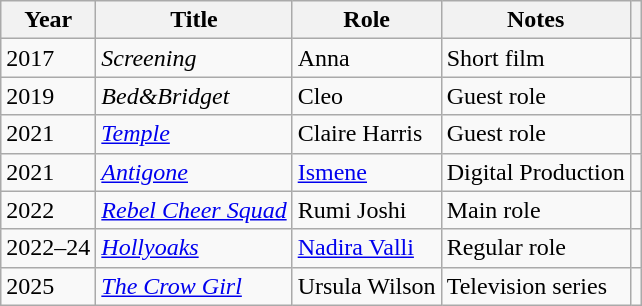<table class="wikitable sortable plainrowheaders">
<tr>
<th scope="col">Year</th>
<th scope="col">Title</th>
<th scope="col">Role</th>
<th scope="col" class="unsortable">Notes</th>
<th scope="col" class="unsortable"></th>
</tr>
<tr>
<td>2017</td>
<td><em>Screening</em></td>
<td>Anna</td>
<td>Short film</td>
<td style="text-align:center;"></td>
</tr>
<tr>
<td>2019</td>
<td><em>Bed&Bridget</em></td>
<td>Cleo</td>
<td>Guest role</td>
<td style="text-align:center;"></td>
</tr>
<tr>
<td>2021</td>
<td><em><a href='#'>Temple</a></em></td>
<td>Claire Harris</td>
<td>Guest role</td>
<td style="text-align:center;"></td>
</tr>
<tr>
<td>2021</td>
<td><em><a href='#'>Antigone</a></em></td>
<td><a href='#'>Ismene</a></td>
<td>Digital Production</td>
<td style="text-align:center;"></td>
</tr>
<tr>
<td>2022</td>
<td><em><a href='#'>Rebel Cheer Squad</a></em></td>
<td>Rumi Joshi</td>
<td>Main role</td>
<td style="text-align:center;"></td>
</tr>
<tr>
<td>2022–24</td>
<td><em><a href='#'>Hollyoaks</a></em></td>
<td><a href='#'>Nadira Valli</a></td>
<td>Regular role</td>
<td style="text-align:center;"></td>
</tr>
<tr>
<td>2025</td>
<td><em><a href='#'>The Crow Girl</a></em></td>
<td>Ursula Wilson</td>
<td>Television series</td>
<td style="text-align:center;"></td>
</tr>
</table>
